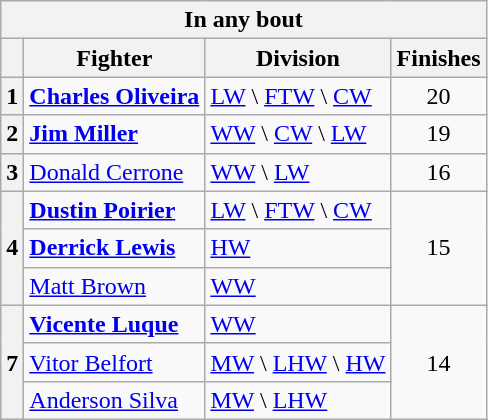<table class=wikitable>
<tr>
<th colspan=4>In any bout</th>
</tr>
<tr>
<th></th>
<th>Fighter</th>
<th>Division</th>
<th>Finishes</th>
</tr>
<tr>
<th>1</th>
<td> <strong><a href='#'>Charles Oliveira</a></strong></td>
<td><a href='#'>LW</a> \ <a href='#'>FTW</a> \ <a href='#'>CW</a></td>
<td align=center>20</td>
</tr>
<tr>
<th>2</th>
<td> <strong><a href='#'>Jim Miller</a></strong></td>
<td><a href='#'>WW</a> \ <a href='#'>CW</a> \ <a href='#'>LW</a></td>
<td align=center>19</td>
</tr>
<tr>
<th>3</th>
<td> <a href='#'>Donald Cerrone</a></td>
<td><a href='#'>WW</a> \ <a href='#'>LW</a></td>
<td align=center>16</td>
</tr>
<tr>
<th rowspan=3>4</th>
<td> <strong><a href='#'>Dustin Poirier</a></strong></td>
<td><a href='#'>LW</a> \ <a href='#'>FTW</a> \ <a href='#'>CW</a></td>
<td rowspan=3 align=center>15</td>
</tr>
<tr>
<td> <strong><a href='#'>Derrick Lewis</a></strong></td>
<td><a href='#'>HW</a></td>
</tr>
<tr>
<td> <a href='#'>Matt Brown</a></td>
<td><a href='#'>WW</a></td>
</tr>
<tr>
<th rowspan=3>7</th>
<td> <strong><a href='#'>Vicente Luque</a></strong></td>
<td><a href='#'>WW</a></td>
<td rowspan=3 align=center>14</td>
</tr>
<tr>
<td> <a href='#'>Vitor Belfort</a></td>
<td><a href='#'>MW</a> \ <a href='#'>LHW</a> \ <a href='#'>HW</a></td>
</tr>
<tr>
<td> <a href='#'>Anderson Silva</a></td>
<td><a href='#'>MW</a> \ <a href='#'>LHW</a></td>
</tr>
</table>
